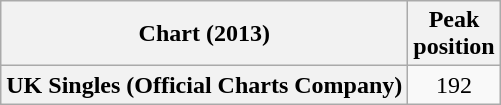<table class="wikitable plainrowheaders" style="text-align:center">
<tr>
<th scope="col">Chart (2013)</th>
<th scope="col">Peak<br>position</th>
</tr>
<tr>
<th scope="row">UK Singles (Official Charts Company)</th>
<td>192</td>
</tr>
</table>
